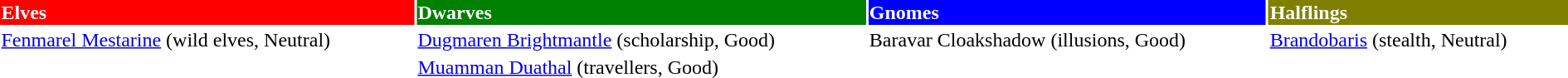<table border=0 width=100%>
<tr>
<td style="color:white" bgcolor=red><strong>Elves</strong></td>
<td style="color:white" bgcolor=green><strong>Dwarves</strong></td>
<td style="color:white" bgcolor=blue><strong>Gnomes</strong></td>
<td style="color:white" bgcolor=olive><strong>Halflings</strong></td>
</tr>
<tr>
<td><a href='#'>Fenmarel Mestarine</a> (wild elves, Neutral)</td>
<td><a href='#'>Dugmaren Brightmantle</a> (scholarship, Good)</td>
<td>Baravar Cloakshadow (illusions, Good)</td>
<td><a href='#'>Brandobaris</a> (stealth, Neutral)</td>
</tr>
<tr>
<td> </td>
<td><a href='#'>Muamman Duathal</a> (travellers, Good)</td>
</tr>
<tr>
</tr>
</table>
